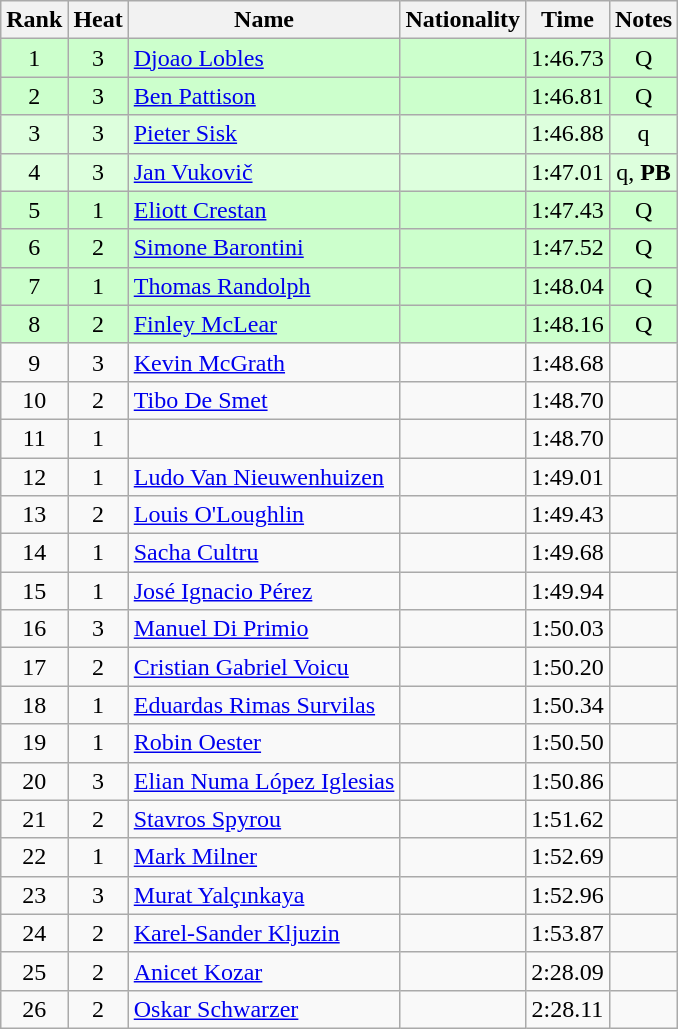<table class="wikitable sortable" style="text-align:center;">
<tr>
<th>Rank</th>
<th>Heat</th>
<th>Name</th>
<th>Nationality</th>
<th>Time</th>
<th>Notes</th>
</tr>
<tr bgcolor=ccffcc>
<td>1</td>
<td>3</td>
<td align=left><a href='#'>Djoao Lobles</a></td>
<td align=left></td>
<td>1:46.73</td>
<td>Q</td>
</tr>
<tr bgcolor=ccffcc>
<td>2</td>
<td>3</td>
<td align=left><a href='#'>Ben Pattison</a></td>
<td align=left></td>
<td>1:46.81</td>
<td>Q</td>
</tr>
<tr bgcolor=ddffdd>
<td>3</td>
<td>3</td>
<td align=left><a href='#'>Pieter Sisk</a></td>
<td align=left></td>
<td>1:46.88</td>
<td>q</td>
</tr>
<tr bgcolor=ddffdd>
<td>4</td>
<td>3</td>
<td align=left><a href='#'>Jan Vukovič</a></td>
<td align=left></td>
<td>1:47.01</td>
<td>q, <strong>PB</strong></td>
</tr>
<tr bgcolor=ccffcc>
<td>5</td>
<td>1</td>
<td align=left><a href='#'>Eliott Crestan</a></td>
<td align=left></td>
<td>1:47.43</td>
<td>Q</td>
</tr>
<tr bgcolor=ccffcc>
<td>6</td>
<td>2</td>
<td align=left><a href='#'>Simone Barontini</a></td>
<td align=left></td>
<td>1:47.52</td>
<td>Q</td>
</tr>
<tr bgcolor=ccffcc>
<td>7</td>
<td>1</td>
<td align=left><a href='#'>Thomas Randolph</a></td>
<td align=left></td>
<td>1:48.04</td>
<td>Q</td>
</tr>
<tr bgcolor=ccffcc>
<td>8</td>
<td>2</td>
<td align=left><a href='#'>Finley McLear</a></td>
<td align=left></td>
<td>1:48.16</td>
<td>Q</td>
</tr>
<tr>
<td>9</td>
<td>3</td>
<td align=left><a href='#'>Kevin McGrath</a></td>
<td align=left></td>
<td>1:48.68</td>
<td></td>
</tr>
<tr>
<td>10</td>
<td>2</td>
<td align=left><a href='#'>Tibo De Smet</a></td>
<td align=left></td>
<td>1:48.70</td>
<td></td>
</tr>
<tr>
<td>11</td>
<td>1</td>
<td align=left></td>
<td align=left></td>
<td>1:48.70</td>
<td></td>
</tr>
<tr>
<td>12</td>
<td>1</td>
<td align=left><a href='#'>Ludo Van Nieuwenhuizen</a></td>
<td align=left></td>
<td>1:49.01</td>
<td></td>
</tr>
<tr>
<td>13</td>
<td>2</td>
<td align=left><a href='#'>Louis O'Loughlin</a></td>
<td align=left></td>
<td>1:49.43</td>
<td></td>
</tr>
<tr>
<td>14</td>
<td>1</td>
<td align=left><a href='#'>Sacha Cultru</a></td>
<td align=left></td>
<td>1:49.68</td>
<td></td>
</tr>
<tr>
<td>15</td>
<td>1</td>
<td align=left><a href='#'>José Ignacio Pérez</a></td>
<td align=left></td>
<td>1:49.94</td>
<td></td>
</tr>
<tr>
<td>16</td>
<td>3</td>
<td align=left><a href='#'>Manuel Di Primio</a></td>
<td align=left></td>
<td>1:50.03</td>
<td></td>
</tr>
<tr>
<td>17</td>
<td>2</td>
<td align=left><a href='#'>Cristian Gabriel Voicu</a></td>
<td align=left></td>
<td>1:50.20</td>
<td></td>
</tr>
<tr>
<td>18</td>
<td>1</td>
<td align=left><a href='#'>Eduardas Rimas Survilas</a></td>
<td align=left></td>
<td>1:50.34</td>
<td></td>
</tr>
<tr>
<td>19</td>
<td>1</td>
<td align=left><a href='#'>Robin Oester</a></td>
<td align=left></td>
<td>1:50.50</td>
<td></td>
</tr>
<tr>
<td>20</td>
<td>3</td>
<td align=left><a href='#'>Elian Numa López Iglesias</a></td>
<td align=left></td>
<td>1:50.86</td>
<td></td>
</tr>
<tr>
<td>21</td>
<td>2</td>
<td align=left><a href='#'>Stavros Spyrou</a></td>
<td align=left></td>
<td>1:51.62</td>
<td></td>
</tr>
<tr>
<td>22</td>
<td>1</td>
<td align=left><a href='#'>Mark Milner</a></td>
<td align=left></td>
<td>1:52.69</td>
<td></td>
</tr>
<tr>
<td>23</td>
<td>3</td>
<td align=left><a href='#'>Murat Yalçınkaya</a></td>
<td align=left></td>
<td>1:52.96</td>
<td></td>
</tr>
<tr>
<td>24</td>
<td>2</td>
<td align=left><a href='#'>Karel-Sander Kljuzin</a></td>
<td align=left></td>
<td>1:53.87</td>
<td></td>
</tr>
<tr>
<td>25</td>
<td>2</td>
<td align=left><a href='#'>Anicet Kozar</a></td>
<td align=left></td>
<td>2:28.09</td>
<td></td>
</tr>
<tr>
<td>26</td>
<td>2</td>
<td align=left><a href='#'>Oskar Schwarzer</a></td>
<td align=left></td>
<td>2:28.11</td>
<td></td>
</tr>
</table>
